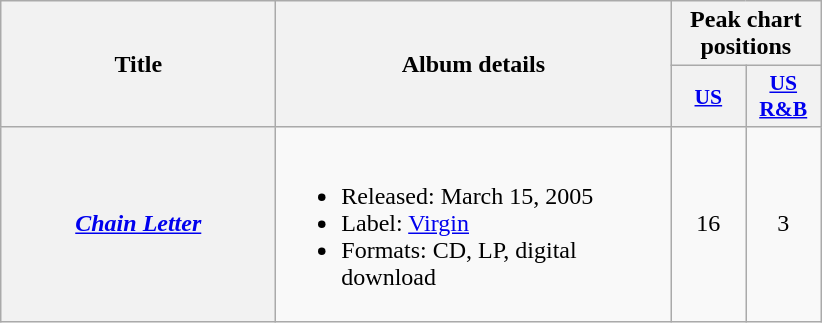<table class="wikitable plainrowheaders" style=text-align:center;>
<tr>
<th scope="col" rowspan="2" style="width:11em;">Title</th>
<th scope="col" rowspan="2" style="width:16em;">Album details</th>
<th scope="col" colspan="2">Peak chart positions</th>
</tr>
<tr>
<th scope="col" style="width:3em;font-size:90%;"><a href='#'>US</a></th>
<th scope="col" style="width:3em;font-size:90%;"><a href='#'>US<br>R&B</a></th>
</tr>
<tr>
<th scope="row"><em><a href='#'>Chain Letter</a></em></th>
<td align="left"><br><ul><li>Released: March 15, 2005</li><li>Label: <a href='#'>Virgin</a></li><li>Formats: CD, LP, digital download</li></ul></td>
<td align="center">16</td>
<td align="center">3</td>
</tr>
</table>
